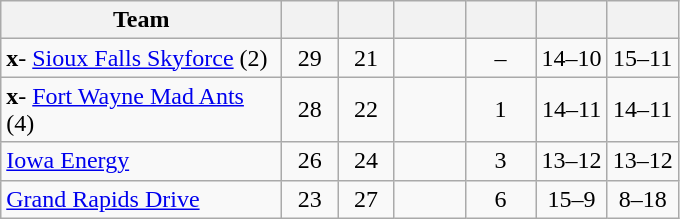<table class="wikitable" style="text-align:center">
<tr>
<th style="width:180px">Team</th>
<th style="width:30px"></th>
<th style="width:30px"></th>
<th style="width:40px"></th>
<th style="width:40px"></th>
<th style="width:40px"></th>
<th style="width:40px"></th>
</tr>
<tr>
<td align=left><strong>x</strong>- <a href='#'>Sioux Falls Skyforce</a> (2)</td>
<td>29</td>
<td>21</td>
<td></td>
<td>–</td>
<td>14–10</td>
<td>15–11</td>
</tr>
<tr>
<td align=left><strong>x</strong>- <a href='#'>Fort Wayne Mad Ants</a> (4)</td>
<td>28</td>
<td>22</td>
<td></td>
<td>1</td>
<td>14–11</td>
<td>14–11</td>
</tr>
<tr>
<td align=left><a href='#'>Iowa Energy</a></td>
<td>26</td>
<td>24</td>
<td></td>
<td>3</td>
<td>13–12</td>
<td>13–12</td>
</tr>
<tr>
<td align=left><a href='#'>Grand Rapids Drive</a></td>
<td>23</td>
<td>27</td>
<td></td>
<td>6</td>
<td>15–9</td>
<td>8–18</td>
</tr>
</table>
